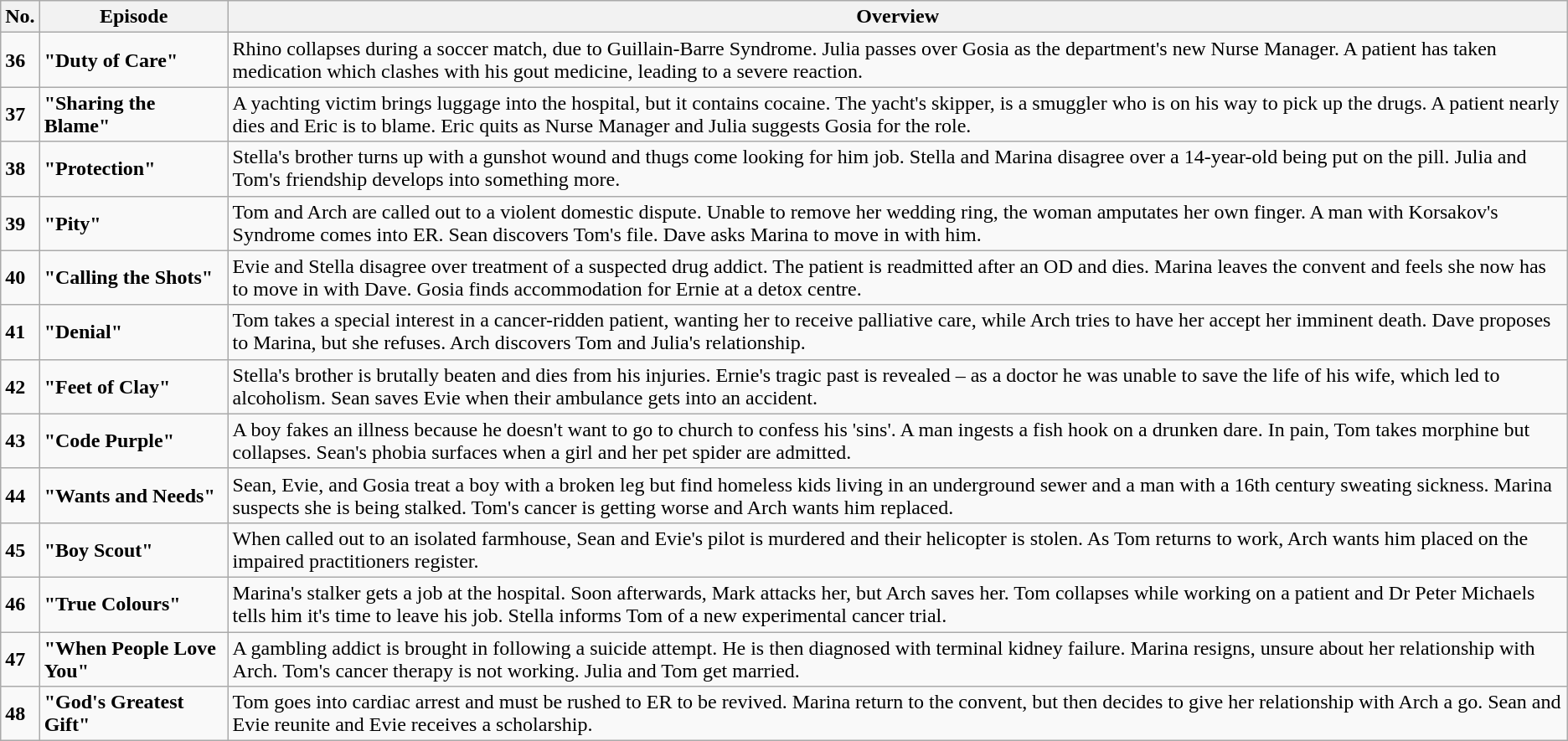<table class=wikitable>
<tr>
<th>No.</th>
<th>Episode</th>
<th>Overview</th>
</tr>
<tr>
<td><strong>36</strong></td>
<td><strong>"Duty of Care"</strong></td>
<td>Rhino collapses during a soccer match, due to Guillain-Barre Syndrome. Julia passes over Gosia as the department's new Nurse Manager. A patient has taken medication which clashes with his gout medicine, leading to a severe reaction.</td>
</tr>
<tr>
<td><strong>37</strong></td>
<td><strong>"Sharing the Blame"</strong></td>
<td>A yachting victim brings luggage into the hospital, but it contains cocaine. The yacht's skipper, is a smuggler who is on his way to pick up the drugs. A patient nearly dies and Eric is to blame. Eric quits as Nurse Manager and Julia suggests Gosia for the role.</td>
</tr>
<tr>
<td><strong>38</strong></td>
<td><strong>"Protection"</strong></td>
<td>Stella's brother turns up with a gunshot wound and thugs come looking for him job. Stella and Marina disagree over a 14-year-old being put on the pill. Julia and Tom's friendship develops into something more.</td>
</tr>
<tr>
<td><strong>39</strong></td>
<td><strong>"Pity"</strong></td>
<td>Tom and Arch are called out to a violent domestic dispute. Unable to remove her wedding ring, the woman amputates her own finger. A man with Korsakov's Syndrome comes into ER. Sean discovers Tom's file. Dave asks Marina to move in with him.</td>
</tr>
<tr>
<td><strong>40</strong></td>
<td><strong>"Calling the Shots"</strong></td>
<td>Evie and Stella disagree over treatment of a suspected drug addict. The patient is readmitted after an OD and dies. Marina leaves the convent and feels she now has to move in with Dave. Gosia finds accommodation for Ernie at a detox centre.</td>
</tr>
<tr>
<td><strong>41</strong></td>
<td><strong>"Denial"</strong></td>
<td>Tom takes a special interest in a cancer-ridden patient, wanting her to receive palliative care, while Arch tries to have her accept her imminent death. Dave proposes to Marina, but she refuses. Arch discovers Tom and Julia's relationship.</td>
</tr>
<tr>
<td><strong>42</strong></td>
<td><strong>"Feet of Clay"</strong></td>
<td>Stella's brother is brutally beaten and dies from his injuries. Ernie's tragic past is revealed – as a doctor he was unable to save the life of his wife, which led to alcoholism. Sean saves Evie when their ambulance gets into an accident.</td>
</tr>
<tr>
<td><strong>43</strong></td>
<td><strong>"Code Purple"</strong></td>
<td>A boy fakes an illness because he doesn't want to go to church to confess his 'sins'. A man ingests a fish hook on a drunken dare. In pain, Tom takes morphine but collapses. Sean's phobia surfaces when a girl and her pet spider are admitted.</td>
</tr>
<tr>
<td><strong>44</strong></td>
<td><strong>"Wants and Needs"</strong></td>
<td>Sean, Evie, and Gosia treat a boy with a broken leg but find homeless kids living in an underground sewer and a man with a 16th century sweating sickness. Marina suspects she is being stalked. Tom's cancer is getting worse and Arch wants him replaced.</td>
</tr>
<tr>
<td><strong>45</strong></td>
<td><strong>"Boy Scout"</strong></td>
<td>When called out to an isolated farmhouse, Sean and Evie's pilot is murdered and their helicopter is stolen. As Tom returns to work, Arch wants him placed on the impaired practitioners register.</td>
</tr>
<tr>
<td><strong>46</strong></td>
<td><strong>"True Colours"</strong></td>
<td>Marina's stalker gets a job at the hospital. Soon afterwards, Mark attacks her, but Arch saves her. Tom collapses while working on a patient and Dr Peter Michaels tells him it's time to leave his job. Stella informs Tom of a new experimental cancer trial.</td>
</tr>
<tr>
<td><strong>47</strong></td>
<td><strong>"When People Love You"</strong></td>
<td>A gambling addict is brought in following a suicide attempt. He is then diagnosed with terminal kidney failure. Marina resigns, unsure about her relationship with Arch. Tom's cancer therapy is not working. Julia and Tom get married.</td>
</tr>
<tr>
<td><strong>48</strong></td>
<td><strong>"God's Greatest Gift"</strong></td>
<td>Tom goes into cardiac arrest and must be rushed to ER to be revived. Marina return to the convent, but then decides to give her relationship with Arch a go. Sean and Evie reunite and Evie receives a scholarship.</td>
</tr>
</table>
